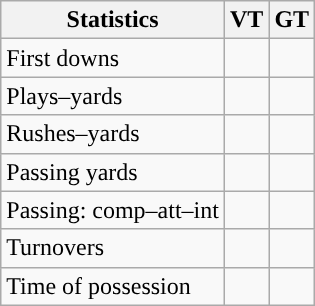<table class="wikitable" style="float:left">
<tr>
<th>Statistics</th>
<th>VT</th>
<th>GT</th>
</tr>
<tr>
<td>First downs</td>
<td></td>
<td></td>
</tr>
<tr>
<td>Plays–yards</td>
<td></td>
<td></td>
</tr>
<tr>
<td>Rushes–yards</td>
<td></td>
<td></td>
</tr>
<tr>
<td>Passing yards</td>
<td></td>
<td></td>
</tr>
<tr>
<td>Passing: comp–att–int</td>
<td></td>
<td></td>
</tr>
<tr>
<td>Turnovers</td>
<td></td>
<td></td>
</tr>
<tr>
<td>Time of possession</td>
<td></td>
<td></td>
</tr>
</table>
